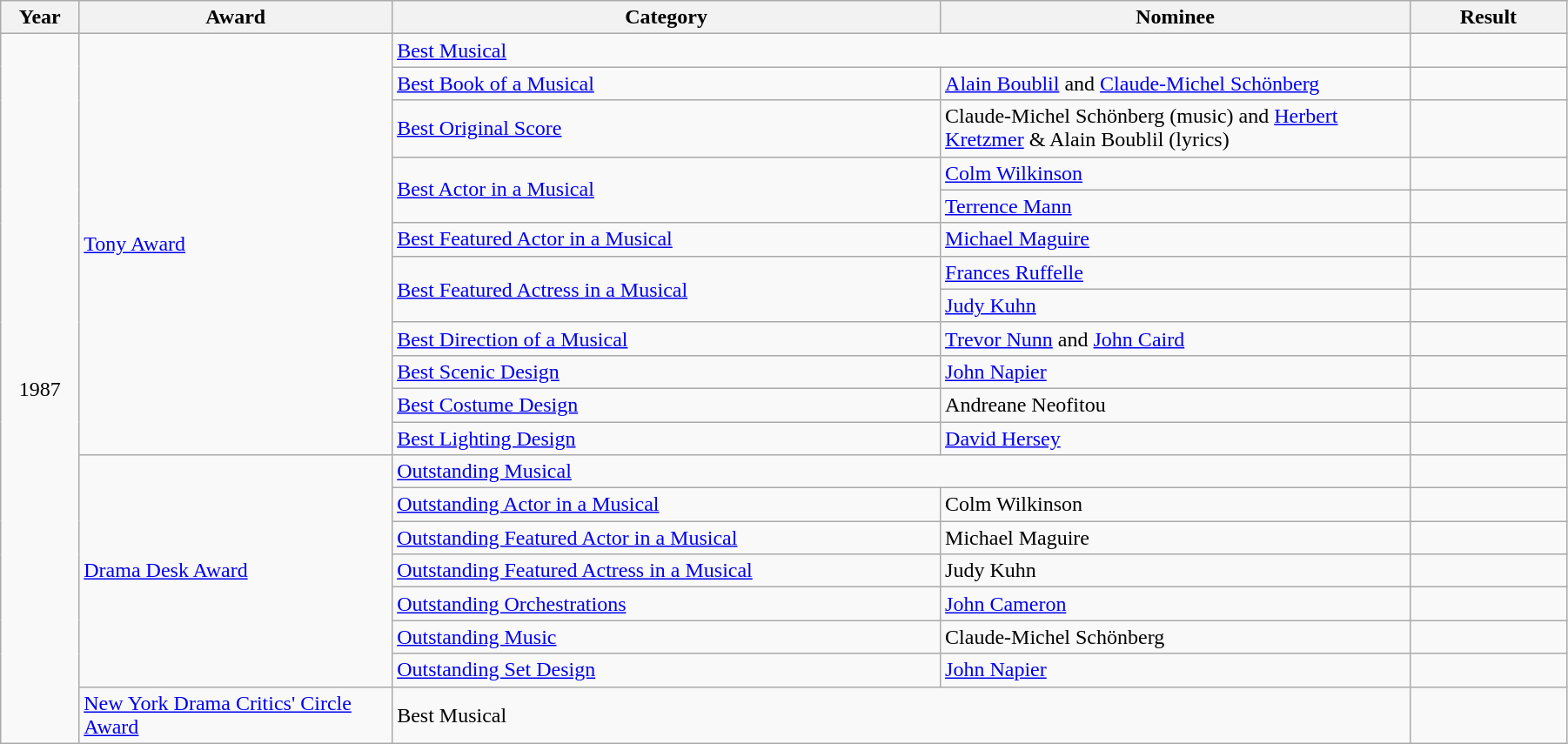<table class="wikitable" style="width:95%;">
<tr>
<th style="width:5%;">Year</th>
<th style="width:20%;">Award</th>
<th style="width:35%;">Category</th>
<th style="width:30%;">Nominee</th>
<th style="width:10%;">Result</th>
</tr>
<tr>
<td rowspan="20" style="text-align:center;">1987</td>
<td rowspan="12"><a href='#'>Tony Award</a></td>
<td colspan="2"><a href='#'>Best Musical</a></td>
<td></td>
</tr>
<tr>
<td><a href='#'>Best Book of a Musical</a></td>
<td><a href='#'>Alain Boublil</a> and <a href='#'>Claude-Michel Schönberg</a></td>
<td></td>
</tr>
<tr>
<td><a href='#'>Best Original Score</a></td>
<td>Claude-Michel Schönberg (music) and <a href='#'>Herbert Kretzmer</a> & Alain Boublil (lyrics)</td>
<td></td>
</tr>
<tr>
<td rowspan="2"><a href='#'>Best Actor in a Musical</a></td>
<td><a href='#'>Colm Wilkinson</a></td>
<td></td>
</tr>
<tr>
<td><a href='#'>Terrence Mann</a></td>
<td></td>
</tr>
<tr>
<td><a href='#'>Best Featured Actor in a Musical</a></td>
<td><a href='#'>Michael Maguire</a></td>
<td></td>
</tr>
<tr>
<td rowspan="2"><a href='#'>Best Featured Actress in a Musical</a></td>
<td><a href='#'>Frances Ruffelle</a></td>
<td></td>
</tr>
<tr>
<td><a href='#'>Judy Kuhn</a></td>
<td></td>
</tr>
<tr>
<td><a href='#'>Best Direction of a Musical</a></td>
<td><a href='#'>Trevor Nunn</a> and <a href='#'>John Caird</a></td>
<td></td>
</tr>
<tr>
<td><a href='#'>Best Scenic Design</a></td>
<td><a href='#'>John Napier</a></td>
<td></td>
</tr>
<tr>
<td><a href='#'>Best Costume Design</a></td>
<td>Andreane Neofitou</td>
<td></td>
</tr>
<tr>
<td><a href='#'>Best Lighting Design</a></td>
<td><a href='#'>David Hersey</a></td>
<td></td>
</tr>
<tr>
<td rowspan="7"><a href='#'>Drama Desk Award</a></td>
<td colspan="2"><a href='#'>Outstanding Musical</a></td>
<td></td>
</tr>
<tr>
<td><a href='#'>Outstanding Actor in a Musical</a></td>
<td>Colm Wilkinson</td>
<td></td>
</tr>
<tr>
<td><a href='#'>Outstanding Featured Actor in a Musical</a></td>
<td>Michael Maguire</td>
<td></td>
</tr>
<tr>
<td><a href='#'>Outstanding Featured Actress in a Musical</a></td>
<td>Judy Kuhn</td>
<td></td>
</tr>
<tr>
<td><a href='#'>Outstanding Orchestrations</a></td>
<td><a href='#'>John Cameron</a></td>
<td></td>
</tr>
<tr>
<td><a href='#'>Outstanding Music</a></td>
<td>Claude-Michel Schönberg</td>
<td></td>
</tr>
<tr>
<td><a href='#'>Outstanding Set Design</a></td>
<td><a href='#'>John Napier</a></td>
<td></td>
</tr>
<tr>
<td><a href='#'>New York Drama Critics' Circle Award</a></td>
<td colspan="2">Best Musical</td>
<td></td>
</tr>
</table>
